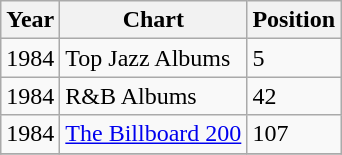<table class="wikitable" border="1">
<tr>
<th>Year</th>
<th>Chart</th>
<th>Position</th>
</tr>
<tr>
<td>1984</td>
<td>Top Jazz Albums</td>
<td>5</td>
</tr>
<tr>
<td>1984</td>
<td>R&B Albums</td>
<td>42</td>
</tr>
<tr>
<td>1984</td>
<td><a href='#'>The Billboard 200</a></td>
<td>107</td>
</tr>
<tr>
</tr>
</table>
